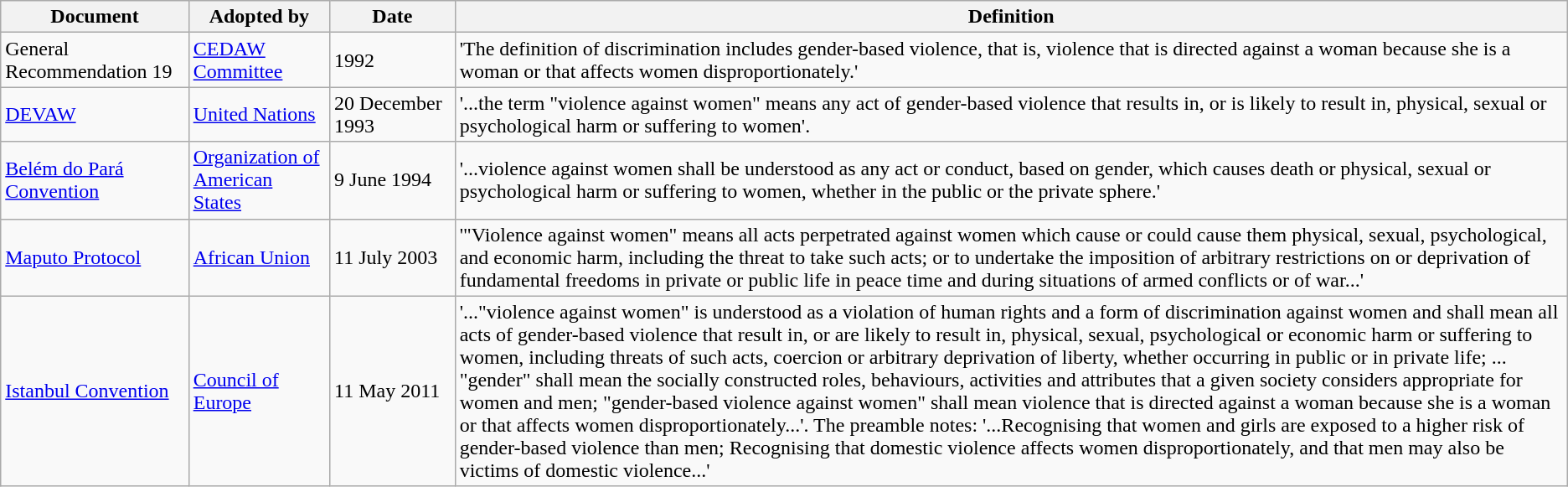<table class="wikitable sortable">
<tr>
<th style="width:12%">Document</th>
<th style="width:9%">Adopted by</th>
<th style="width:8%">Date</th>
<th>Definition</th>
</tr>
<tr>
<td>General Recommendation 19</td>
<td><a href='#'>CEDAW Committee</a></td>
<td>1992</td>
<td>'The definition of discrimination includes gender-based violence, that is, violence that is directed against a woman because she is a woman or that affects women disproportionately.'</td>
</tr>
<tr>
<td><a href='#'>DEVAW</a></td>
<td><a href='#'>United Nations</a></td>
<td>20 December 1993</td>
<td>'...the term "violence against women" means any act of gender-based violence that results in, or is likely to result in, physical, sexual or psychological harm or suffering to women'.</td>
</tr>
<tr>
<td><a href='#'>Belém do Pará Convention</a></td>
<td><a href='#'>Organization of American States</a></td>
<td>9 June 1994</td>
<td>'...violence against women shall be understood as any act or conduct, based on gender, which causes death or physical, sexual or psychological harm or suffering to women, whether in the public or the private sphere.'</td>
</tr>
<tr>
<td><a href='#'>Maputo Protocol</a></td>
<td><a href='#'>African Union</a></td>
<td>11 July 2003</td>
<td>'"Violence against women" means all acts perpetrated against women which cause or could cause them physical, sexual, psychological, and economic harm, including the threat to take such acts; or to undertake the imposition of arbitrary restrictions on or deprivation of fundamental freedoms in private or public life in peace time and during situations of armed conflicts or of war...'</td>
</tr>
<tr>
<td><a href='#'>Istanbul Convention</a></td>
<td><a href='#'>Council of Europe</a></td>
<td>11 May 2011</td>
<td>'..."violence against women" is understood as a violation of human rights and a form of discrimination against women and shall mean all acts of gender-based violence that result in, or are likely to result in, physical, sexual, psychological or economic harm or suffering to women, including threats of such acts, coercion or arbitrary deprivation of liberty, whether occurring in public or in private life; ... "gender" shall mean the socially constructed roles, behaviours, activities and attributes that a given society considers appropriate for women and men; "gender-based violence against women" shall mean violence that is directed against a woman because she is a woman or that affects women disproportionately...'. The preamble notes: '...Recognising that women and girls are exposed to a higher risk of gender-based violence than men; Recognising that domestic violence affects women disproportionately, and that men may also be victims of domestic violence...'</td>
</tr>
</table>
